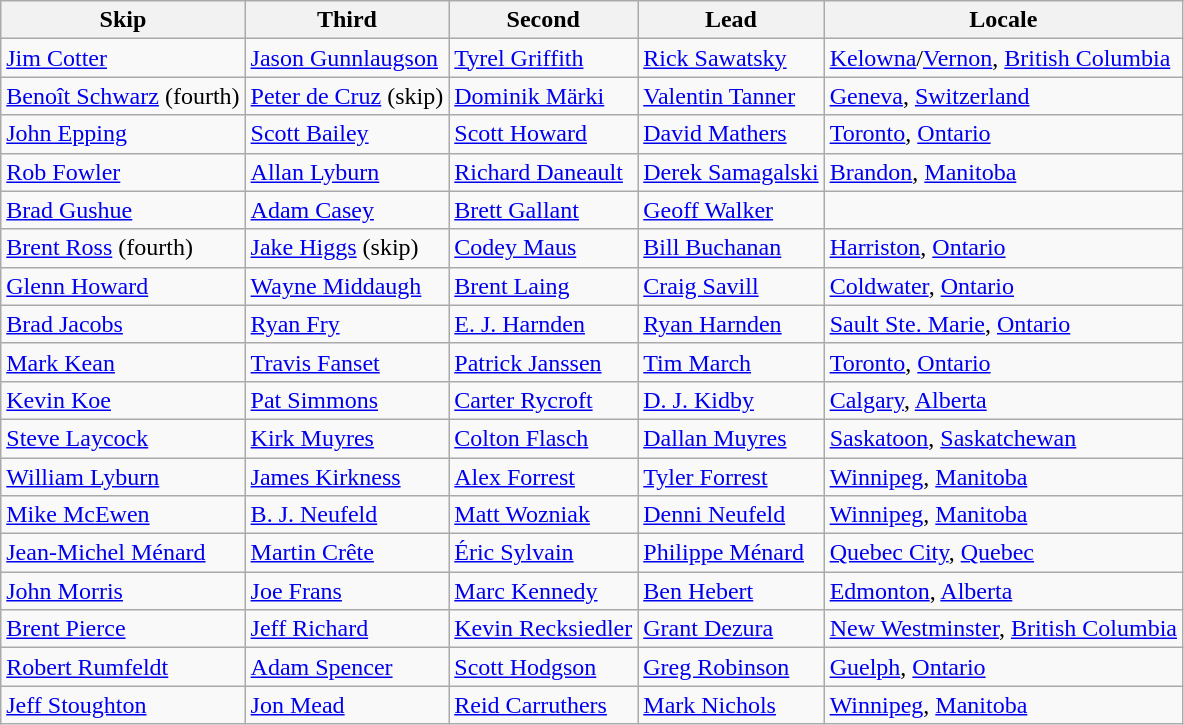<table class=wikitable>
<tr>
<th>Skip</th>
<th>Third</th>
<th>Second</th>
<th>Lead</th>
<th>Locale</th>
</tr>
<tr>
<td><a href='#'>Jim Cotter</a></td>
<td><a href='#'>Jason Gunnlaugson</a></td>
<td><a href='#'>Tyrel Griffith</a></td>
<td><a href='#'>Rick Sawatsky</a></td>
<td> <a href='#'>Kelowna</a>/<a href='#'>Vernon</a>, <a href='#'>British Columbia</a></td>
</tr>
<tr>
<td><a href='#'>Benoît Schwarz</a> (fourth)</td>
<td><a href='#'>Peter de Cruz</a> (skip)</td>
<td><a href='#'>Dominik Märki</a></td>
<td><a href='#'>Valentin Tanner</a></td>
<td> <a href='#'>Geneva</a>, <a href='#'>Switzerland</a></td>
</tr>
<tr>
<td><a href='#'>John Epping</a></td>
<td><a href='#'>Scott Bailey</a></td>
<td><a href='#'>Scott Howard</a></td>
<td><a href='#'>David Mathers</a></td>
<td> <a href='#'>Toronto</a>, <a href='#'>Ontario</a></td>
</tr>
<tr>
<td><a href='#'>Rob Fowler</a></td>
<td><a href='#'>Allan Lyburn</a></td>
<td><a href='#'>Richard Daneault</a></td>
<td><a href='#'>Derek Samagalski</a></td>
<td> <a href='#'>Brandon</a>, <a href='#'>Manitoba</a></td>
</tr>
<tr>
<td><a href='#'>Brad Gushue</a></td>
<td><a href='#'>Adam Casey</a></td>
<td><a href='#'>Brett Gallant</a></td>
<td><a href='#'>Geoff Walker</a></td>
<td></td>
</tr>
<tr>
<td><a href='#'>Brent Ross</a> (fourth)</td>
<td><a href='#'>Jake Higgs</a> (skip)</td>
<td><a href='#'>Codey Maus</a></td>
<td><a href='#'>Bill Buchanan</a></td>
<td> <a href='#'>Harriston</a>, <a href='#'>Ontario</a></td>
</tr>
<tr>
<td><a href='#'>Glenn Howard</a></td>
<td><a href='#'>Wayne Middaugh</a></td>
<td><a href='#'>Brent Laing</a></td>
<td><a href='#'>Craig Savill</a></td>
<td> <a href='#'>Coldwater</a>, <a href='#'>Ontario</a></td>
</tr>
<tr>
<td><a href='#'>Brad Jacobs</a></td>
<td><a href='#'>Ryan Fry</a></td>
<td><a href='#'>E. J. Harnden</a></td>
<td><a href='#'>Ryan Harnden</a></td>
<td> <a href='#'>Sault Ste. Marie</a>, <a href='#'>Ontario</a></td>
</tr>
<tr>
<td><a href='#'>Mark Kean</a></td>
<td><a href='#'>Travis Fanset</a></td>
<td><a href='#'>Patrick Janssen</a></td>
<td><a href='#'>Tim March</a></td>
<td> <a href='#'>Toronto</a>, <a href='#'>Ontario</a></td>
</tr>
<tr>
<td><a href='#'>Kevin Koe</a></td>
<td><a href='#'>Pat Simmons</a></td>
<td><a href='#'>Carter Rycroft</a></td>
<td><a href='#'>D. J. Kidby</a></td>
<td> <a href='#'>Calgary</a>, <a href='#'>Alberta</a></td>
</tr>
<tr>
<td><a href='#'>Steve Laycock</a></td>
<td><a href='#'>Kirk Muyres</a></td>
<td><a href='#'>Colton Flasch</a></td>
<td><a href='#'>Dallan Muyres</a></td>
<td> <a href='#'>Saskatoon</a>, <a href='#'>Saskatchewan</a></td>
</tr>
<tr>
<td><a href='#'>William Lyburn</a></td>
<td><a href='#'>James Kirkness</a></td>
<td><a href='#'>Alex Forrest</a></td>
<td><a href='#'>Tyler Forrest</a></td>
<td> <a href='#'>Winnipeg</a>, <a href='#'>Manitoba</a></td>
</tr>
<tr>
<td><a href='#'>Mike McEwen</a></td>
<td><a href='#'>B. J. Neufeld</a></td>
<td><a href='#'>Matt Wozniak</a></td>
<td><a href='#'>Denni Neufeld</a></td>
<td> <a href='#'>Winnipeg</a>, <a href='#'>Manitoba</a></td>
</tr>
<tr>
<td><a href='#'>Jean-Michel Ménard</a></td>
<td><a href='#'>Martin Crête</a></td>
<td><a href='#'>Éric Sylvain</a></td>
<td><a href='#'>Philippe Ménard</a></td>
<td> <a href='#'>Quebec City</a>, <a href='#'>Quebec</a></td>
</tr>
<tr>
<td><a href='#'>John Morris</a></td>
<td><a href='#'>Joe Frans</a></td>
<td><a href='#'>Marc Kennedy</a></td>
<td><a href='#'>Ben Hebert</a></td>
<td> <a href='#'>Edmonton</a>, <a href='#'>Alberta</a></td>
</tr>
<tr>
<td><a href='#'>Brent Pierce</a></td>
<td><a href='#'>Jeff Richard</a></td>
<td><a href='#'>Kevin Recksiedler</a></td>
<td><a href='#'>Grant Dezura</a></td>
<td> <a href='#'>New Westminster</a>, <a href='#'>British Columbia</a></td>
</tr>
<tr>
<td><a href='#'>Robert Rumfeldt</a></td>
<td><a href='#'>Adam Spencer</a></td>
<td><a href='#'>Scott Hodgson</a></td>
<td><a href='#'>Greg Robinson</a></td>
<td> <a href='#'>Guelph</a>, <a href='#'>Ontario</a></td>
</tr>
<tr>
<td><a href='#'>Jeff Stoughton</a></td>
<td><a href='#'>Jon Mead</a></td>
<td><a href='#'>Reid Carruthers</a></td>
<td><a href='#'>Mark Nichols</a></td>
<td> <a href='#'>Winnipeg</a>, <a href='#'>Manitoba</a></td>
</tr>
</table>
